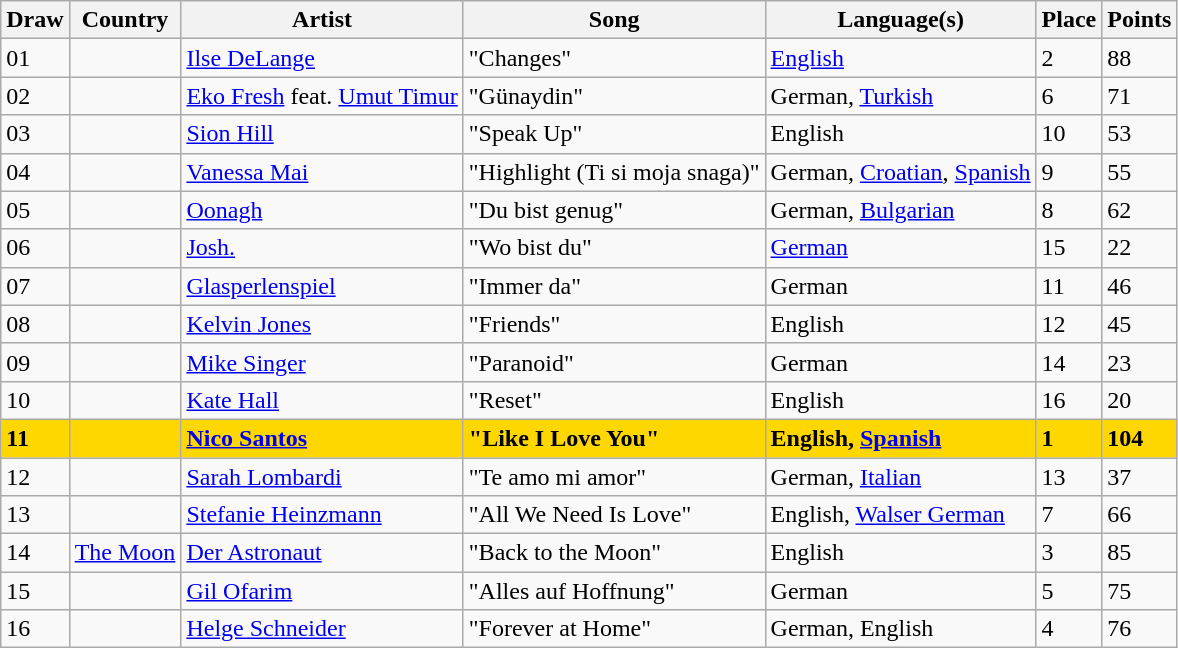<table class="wikitable sortable">
<tr>
<th>Draw</th>
<th>Country</th>
<th>Artist</th>
<th>Song</th>
<th>Language(s)</th>
<th>Place</th>
<th>Points</th>
</tr>
<tr>
<td>01</td>
<td></td>
<td><a href='#'>Ilse DeLange</a></td>
<td>"Changes"</td>
<td><a href='#'>English</a></td>
<td>2</td>
<td>88</td>
</tr>
<tr>
<td>02</td>
<td></td>
<td><a href='#'>Eko Fresh</a> feat. <a href='#'>Umut Timur</a></td>
<td>"Günaydin"</td>
<td>German, <a href='#'>Turkish</a></td>
<td>6</td>
<td>71</td>
</tr>
<tr>
<td>03</td>
<td></td>
<td><a href='#'>Sion Hill</a></td>
<td>"Speak Up"</td>
<td>English</td>
<td>10</td>
<td>53</td>
</tr>
<tr>
<td>04</td>
<td></td>
<td><a href='#'>Vanessa Mai</a></td>
<td>"Highlight (Ti si moja snaga)"</td>
<td>German, <a href='#'>Croatian</a>, <a href='#'>Spanish</a></td>
<td>9</td>
<td>55</td>
</tr>
<tr>
<td>05</td>
<td></td>
<td><a href='#'>Oonagh</a></td>
<td>"Du bist genug"</td>
<td>German, <a href='#'>Bulgarian</a></td>
<td>8</td>
<td>62</td>
</tr>
<tr>
<td>06</td>
<td></td>
<td><a href='#'>Josh.</a></td>
<td>"Wo bist du"</td>
<td><a href='#'>German</a></td>
<td>15</td>
<td>22</td>
</tr>
<tr>
<td>07</td>
<td></td>
<td><a href='#'>Glasperlenspiel</a></td>
<td>"Immer da"</td>
<td>German</td>
<td>11</td>
<td>46</td>
</tr>
<tr>
<td>08</td>
<td></td>
<td><a href='#'>Kelvin Jones</a></td>
<td>"Friends"</td>
<td>English</td>
<td>12</td>
<td>45</td>
</tr>
<tr>
<td>09</td>
<td></td>
<td><a href='#'>Mike Singer</a></td>
<td>"Paranoid"</td>
<td>German</td>
<td>14</td>
<td>23</td>
</tr>
<tr>
<td>10</td>
<td></td>
<td><a href='#'>Kate Hall</a></td>
<td>"Reset"</td>
<td>English</td>
<td>16</td>
<td>20</td>
</tr>
<tr style="font-weight: bold; background: gold;">
<td>11</td>
<td></td>
<td><a href='#'>Nico Santos</a></td>
<td>"Like I Love You"</td>
<td>English, <a href='#'>Spanish</a></td>
<td>1</td>
<td>104</td>
</tr>
<tr>
<td>12</td>
<td></td>
<td><a href='#'>Sarah Lombardi</a></td>
<td>"Te amo mi amor"</td>
<td>German, <a href='#'>Italian</a></td>
<td>13</td>
<td>37</td>
</tr>
<tr>
<td>13</td>
<td></td>
<td><a href='#'>Stefanie Heinzmann</a></td>
<td>"All We Need Is Love"</td>
<td>English, <a href='#'>Walser German</a></td>
<td>7</td>
<td>66</td>
</tr>
<tr>
<td>14</td>
<td> <a href='#'>The Moon</a></td>
<td><a href='#'>Der Astronaut</a></td>
<td>"Back to the Moon"</td>
<td>English</td>
<td>3</td>
<td>85</td>
</tr>
<tr>
<td>15</td>
<td></td>
<td><a href='#'>Gil Ofarim</a></td>
<td>"Alles auf Hoffnung"</td>
<td>German</td>
<td>5</td>
<td>75</td>
</tr>
<tr>
<td>16</td>
<td></td>
<td><a href='#'>Helge Schneider</a></td>
<td>"Forever at Home"</td>
<td>German, English</td>
<td>4</td>
<td>76</td>
</tr>
</table>
